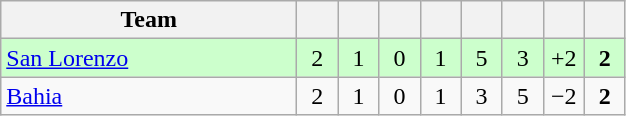<table class="wikitable" style="text-align: center;">
<tr>
<th width=190>Team</th>
<th width=20></th>
<th width=20></th>
<th width=20></th>
<th width=20></th>
<th width=20></th>
<th width=20></th>
<th width=20></th>
<th width=20></th>
</tr>
<tr bgcolor=#CCFFCC>
<td align=left> <a href='#'>San Lorenzo</a></td>
<td>2</td>
<td>1</td>
<td>0</td>
<td>1</td>
<td>5</td>
<td>3</td>
<td>+2</td>
<td><strong>2</strong></td>
</tr>
<tr>
<td align=left> <a href='#'>Bahia</a></td>
<td>2</td>
<td>1</td>
<td>0</td>
<td>1</td>
<td>3</td>
<td>5</td>
<td>−2</td>
<td><strong>2</strong></td>
</tr>
</table>
